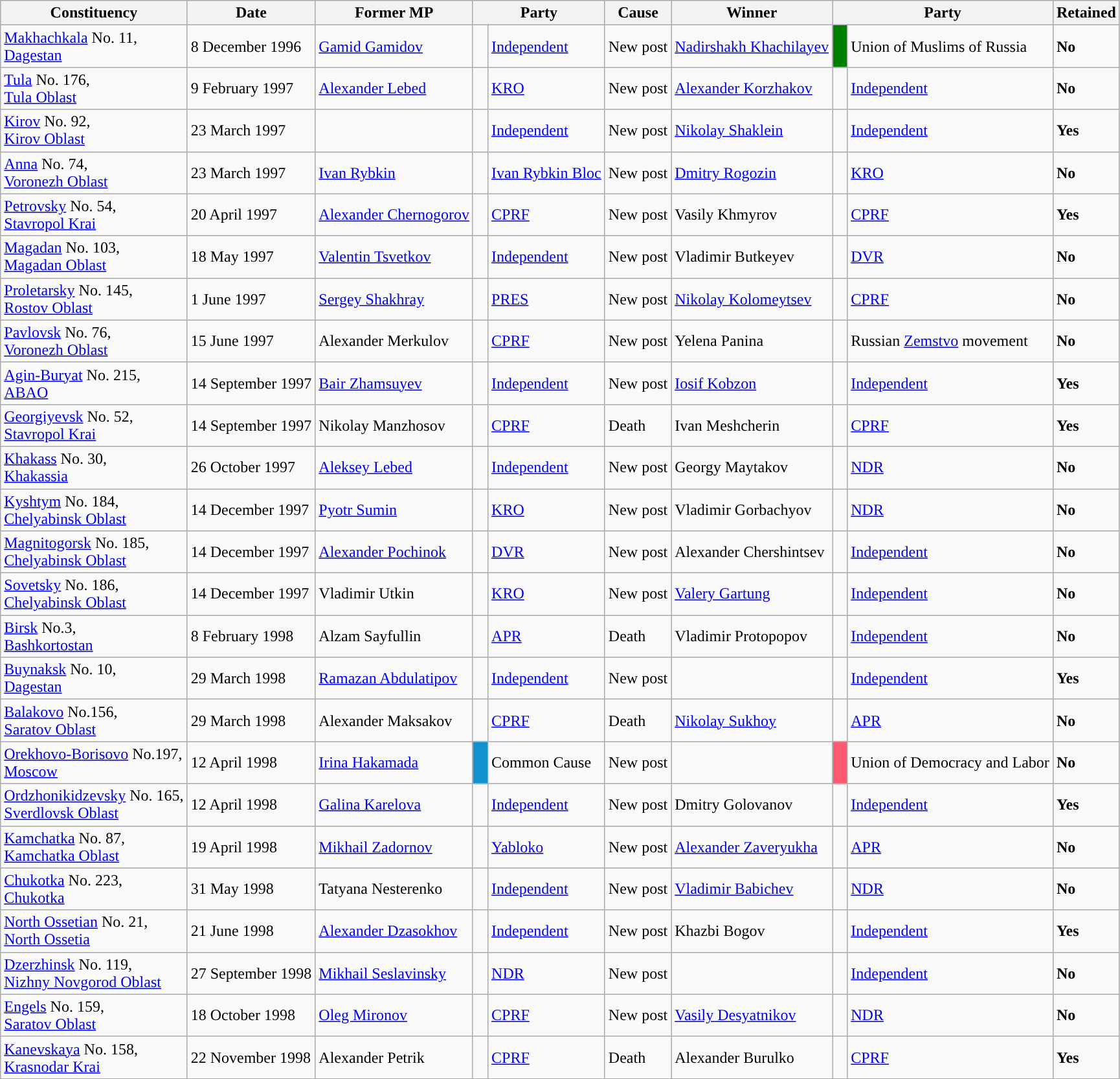<table class="wikitable">
<tr>
<th>Constituency</th>
<th>Date</th>
<th>Former MP</th>
<th colspan=2>Party</th>
<th>Cause</th>
<th>Winner</th>
<th colspan=2>Party</th>
<th>Retained</th>
</tr>
<tr>
<td><a href='#'>Makhachkala</a> No. 11,<br><a href='#'>Dagestan</a></td>
<td>8 December 1996</td>
<td><a href='#'>Gamid Gamidov</a></td>
<td style="background-color:">  </td>
<td><a href='#'>Independent</a></td>
<td>New post</td>
<td><a href='#'>Nadirshakh Khachilayev</a></td>
<td style="background-color:green">  </td>
<td>Union of Muslims of Russia</td>
<td><strong>No</strong></td>
</tr>
<tr>
<td><a href='#'>Tula</a> No. 176,<br><a href='#'>Tula Oblast</a></td>
<td>9 February 1997</td>
<td><a href='#'>Alexander Lebed</a></td>
<td style="background-color:">  </td>
<td><a href='#'>KRO</a></td>
<td>New post</td>
<td><a href='#'>Alexander Korzhakov</a></td>
<td style="background-color:">  </td>
<td><a href='#'>Independent</a></td>
<td><strong>No</strong></td>
</tr>
<tr>
<td><a href='#'>Kirov</a> No. 92,<br><a href='#'>Kirov Oblast</a></td>
<td>23 March 1997</td>
<td></td>
<td style="background-color:">  </td>
<td><a href='#'>Independent</a></td>
<td>New post</td>
<td><a href='#'>Nikolay Shaklein</a></td>
<td style="background-color:">  </td>
<td><a href='#'>Independent</a></td>
<td><strong>Yes</strong></td>
</tr>
<tr>
<td><a href='#'>Anna</a> No. 74,<br><a href='#'>Voronezh Oblast</a></td>
<td>23 March 1997</td>
<td><a href='#'>Ivan Rybkin</a></td>
<td style="background-color:">  </td>
<td><a href='#'>Ivan Rybkin Bloc</a></td>
<td>New post</td>
<td><a href='#'>Dmitry Rogozin</a></td>
<td style="background-color:">  </td>
<td><a href='#'>KRO</a></td>
<td><strong>No</strong></td>
</tr>
<tr>
<td><a href='#'>Petrovsky</a> No. 54,<br><a href='#'>Stavropol Krai</a></td>
<td>20 April 1997</td>
<td><a href='#'>Alexander Chernogorov</a></td>
<td style="background-color:">  </td>
<td><a href='#'>CPRF</a></td>
<td>New post</td>
<td>Vasily Khmyrov</td>
<td style="background-color:">  </td>
<td><a href='#'>CPRF</a></td>
<td><strong>Yes</strong></td>
</tr>
<tr>
<td><a href='#'>Magadan</a> No. 103,<br><a href='#'>Magadan Oblast</a></td>
<td>18 May 1997</td>
<td><a href='#'>Valentin Tsvetkov</a></td>
<td style="background-color:">  </td>
<td><a href='#'>Independent</a></td>
<td>New post</td>
<td>Vladimir Butkeyev</td>
<td style="background-color:">  </td>
<td><a href='#'>DVR</a></td>
<td><strong>No</strong></td>
</tr>
<tr>
<td><a href='#'>Proletarsky</a> No. 145,<br><a href='#'>Rostov Oblast</a></td>
<td>1 June 1997</td>
<td><a href='#'>Sergey Shakhray</a></td>
<td style="background-color:">  </td>
<td><a href='#'>PRES</a></td>
<td>New post</td>
<td><a href='#'>Nikolay Kolomeytsev</a></td>
<td style="background-color:">  </td>
<td><a href='#'>CPRF</a></td>
<td><strong>No</strong></td>
</tr>
<tr>
<td><a href='#'>Pavlovsk</a> No. 76,<br><a href='#'>Voronezh Oblast</a></td>
<td>15 June 1997</td>
<td>Alexander Merkulov</td>
<td style="background-color:">  </td>
<td><a href='#'>CPRF</a></td>
<td>New post</td>
<td>Yelena Panina</td>
<td style="background-color:">  </td>
<td>Russian <a href='#'>Zemstvo</a> movement</td>
<td><strong>No</strong></td>
</tr>
<tr>
<td><a href='#'>Agin-Buryat</a> No. 215,<br><a href='#'>ABAO</a></td>
<td>14 September 1997</td>
<td><a href='#'>Bair Zhamsuyev</a></td>
<td style="background-color:">  </td>
<td><a href='#'>Independent</a></td>
<td>New post</td>
<td><a href='#'>Iosif Kobzon</a></td>
<td style="background-color:">  </td>
<td><a href='#'>Independent</a></td>
<td><strong>Yes</strong></td>
</tr>
<tr>
<td><a href='#'>Georgiyevsk</a> No. 52,<br><a href='#'>Stavropol Krai</a></td>
<td>14 September 1997</td>
<td>Nikolay Manzhosov</td>
<td style="background-color:">  </td>
<td><a href='#'>CPRF</a></td>
<td>Death</td>
<td>Ivan Meshcherin</td>
<td style="background-color:">  </td>
<td><a href='#'>CPRF</a></td>
<td><strong>Yes</strong></td>
</tr>
<tr>
<td><a href='#'>Khakass</a> No. 30,<br><a href='#'>Khakassia</a></td>
<td>26 October 1997</td>
<td><a href='#'>Aleksey Lebed</a></td>
<td style="background-color:">  </td>
<td><a href='#'>Independent</a></td>
<td>New post</td>
<td>Georgy Maytakov</td>
<td style="background-color:">  </td>
<td><a href='#'>NDR</a></td>
<td><strong>No</strong></td>
</tr>
<tr>
<td><a href='#'>Kyshtym</a> No. 184,<br><a href='#'>Chelyabinsk Oblast</a></td>
<td>14 December 1997</td>
<td><a href='#'>Pyotr Sumin</a></td>
<td style="background-color:">  </td>
<td><a href='#'>KRO</a></td>
<td>New post</td>
<td>Vladimir Gorbachyov</td>
<td style="background-color:">  </td>
<td><a href='#'>NDR</a></td>
<td><strong>No</strong></td>
</tr>
<tr>
<td><a href='#'>Magnitogorsk</a> No. 185,<br><a href='#'>Chelyabinsk Oblast</a></td>
<td>14 December 1997</td>
<td><a href='#'>Alexander Pochinok</a></td>
<td style="background-color:">  </td>
<td><a href='#'>DVR</a></td>
<td>New post</td>
<td>Alexander Chershintsev</td>
<td style="background-color:">  </td>
<td><a href='#'>Independent</a></td>
<td><strong>No</strong></td>
</tr>
<tr>
<td><a href='#'>Sovetsky</a> No. 186,<br><a href='#'>Chelyabinsk Oblast</a></td>
<td>14 December 1997</td>
<td>Vladimir Utkin</td>
<td style="background-color:">  </td>
<td><a href='#'>KRO</a></td>
<td>New post</td>
<td><a href='#'>Valery Gartung</a></td>
<td style="background-color:">  </td>
<td><a href='#'>Independent</a></td>
<td><strong>No</strong></td>
</tr>
<tr>
<td><a href='#'>Birsk</a> No.3,<br><a href='#'>Bashkortostan</a></td>
<td>8 February 1998</td>
<td>Alzam Sayfullin</td>
<td style="background-color:">  </td>
<td><a href='#'>APR</a></td>
<td>Death</td>
<td>Vladimir Protopopov</td>
<td style="background-color:">  </td>
<td><a href='#'>Independent</a></td>
<td><strong>No</strong></td>
</tr>
<tr>
<td><a href='#'>Buynaksk</a> No. 10,<br><a href='#'>Dagestan</a></td>
<td>29 March 1998</td>
<td><a href='#'>Ramazan Abdulatipov</a></td>
<td style="background-color:">  </td>
<td><a href='#'>Independent</a></td>
<td>New post</td>
<td></td>
<td style="background-color:">  </td>
<td><a href='#'>Independent</a></td>
<td><strong>Yes</strong></td>
</tr>
<tr>
<td><a href='#'>Balakovo</a> No.156,<br><a href='#'>Saratov Oblast</a></td>
<td>29 March 1998</td>
<td>Alexander Maksakov</td>
<td style="background-color:">  </td>
<td><a href='#'>CPRF</a></td>
<td>Death</td>
<td><a href='#'>Nikolay Sukhoy</a></td>
<td style="background-color:">  </td>
<td><a href='#'>APR</a></td>
<td><strong>No</strong></td>
</tr>
<tr>
<td><a href='#'>Orekhovo-Borisovo</a> No.197,<br><a href='#'>Moscow</a></td>
<td>12 April 1998</td>
<td><a href='#'>Irina Hakamada</a></td>
<td style="background-color:#1291CC">  </td>
<td>Common Cause</td>
<td>New post</td>
<td></td>
<td style="background-color:#FF596F">  </td>
<td>Union of Democracy and Labor</td>
<td><strong>No</strong></td>
</tr>
<tr>
<td><a href='#'>Ordzhonikidzevsky</a> No. 165,<br><a href='#'>Sverdlovsk Oblast</a></td>
<td>12 April 1998</td>
<td><a href='#'>Galina Karelova</a></td>
<td style="background-color:">  </td>
<td><a href='#'>Independent</a></td>
<td>New post</td>
<td>Dmitry Golovanov</td>
<td style="background-color:">  </td>
<td><a href='#'>Independent</a></td>
<td><strong>Yes</strong></td>
</tr>
<tr>
<td><a href='#'>Kamchatka</a> No. 87,<br><a href='#'>Kamchatka Oblast</a></td>
<td>19 April 1998</td>
<td><a href='#'>Mikhail Zadornov</a></td>
<td style="background-color:">  </td>
<td><a href='#'>Yabloko</a></td>
<td>New post</td>
<td><a href='#'>Alexander Zaveryukha</a></td>
<td style="background-color:">  </td>
<td><a href='#'>APR</a></td>
<td><strong>No</strong></td>
</tr>
<tr>
<td><a href='#'>Chukotka</a> No. 223,<br><a href='#'>Chukotka</a></td>
<td>31 May 1998</td>
<td>Tatyana Nesterenko</td>
<td style="background-color:">  </td>
<td><a href='#'>Independent</a></td>
<td>New post</td>
<td><a href='#'>Vladimir Babichev</a></td>
<td style="background-color:">  </td>
<td><a href='#'>NDR</a></td>
<td><strong>No</strong></td>
</tr>
<tr>
<td><a href='#'>North Ossetian</a> No. 21,<br><a href='#'>North Ossetia</a></td>
<td>21 June 1998</td>
<td><a href='#'>Alexander Dzasokhov</a></td>
<td style="background-color:">  </td>
<td><a href='#'>Independent</a></td>
<td>New post</td>
<td>Khazbi Bogov</td>
<td style="background-color:">  </td>
<td><a href='#'>Independent</a></td>
<td><strong>Yes</strong></td>
</tr>
<tr>
<td><a href='#'>Dzerzhinsk</a> No. 119,<br><a href='#'>Nizhny Novgorod Oblast</a></td>
<td>27 September 1998</td>
<td><a href='#'>Mikhail Seslavinsky</a></td>
<td style="background-color:">  </td>
<td><a href='#'>NDR</a></td>
<td>New post</td>
<td></td>
<td style="background-color:">  </td>
<td><a href='#'>Independent</a></td>
<td><strong>No</strong></td>
</tr>
<tr>
<td><a href='#'>Engels</a> No. 159,<br><a href='#'>Saratov Oblast</a></td>
<td>18 October 1998</td>
<td><a href='#'>Oleg Mironov</a></td>
<td style="background-color:">  </td>
<td><a href='#'>CPRF</a></td>
<td>New post</td>
<td><a href='#'>Vasily Desyatnikov</a></td>
<td style="background-color:">  </td>
<td><a href='#'>NDR</a></td>
<td><strong>No</strong></td>
</tr>
<tr>
<td><a href='#'>Kanevskaya</a> No. 158,<br><a href='#'>Krasnodar Krai</a></td>
<td>22 November 1998</td>
<td>Alexander Petrik</td>
<td style="background-color:">  </td>
<td><a href='#'>CPRF</a></td>
<td>Death</td>
<td>Alexander Burulko</td>
<td style="background-color:">  </td>
<td><a href='#'>CPRF</a></td>
<td><strong>Yes</strong></td>
</tr>
</table>
